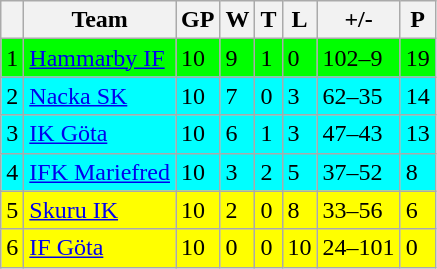<table class="wikitable">
<tr>
<th></th>
<th>Team</th>
<th>GP</th>
<th>W</th>
<th>T</th>
<th>L</th>
<th>+/-</th>
<th>P</th>
</tr>
<tr style="background:#00FF00">
<td>1</td>
<td><a href='#'>Hammarby IF</a></td>
<td>10</td>
<td>9</td>
<td>1</td>
<td>0</td>
<td>102–9</td>
<td>19</td>
</tr>
<tr style="background:#00FFFF">
<td>2</td>
<td><a href='#'>Nacka SK</a></td>
<td>10</td>
<td>7</td>
<td>0</td>
<td>3</td>
<td>62–35</td>
<td>14</td>
</tr>
<tr style="background:#00FFFF">
<td>3</td>
<td><a href='#'>IK Göta</a></td>
<td>10</td>
<td>6</td>
<td>1</td>
<td>3</td>
<td>47–43</td>
<td>13</td>
</tr>
<tr style="background:#00FFFF">
<td>4</td>
<td><a href='#'>IFK Mariefred</a></td>
<td>10</td>
<td>3</td>
<td>2</td>
<td>5</td>
<td>37–52</td>
<td>8</td>
</tr>
<tr style="background:#FFFF00">
<td>5</td>
<td><a href='#'>Skuru IK</a></td>
<td>10</td>
<td>2</td>
<td>0</td>
<td>8</td>
<td>33–56</td>
<td>6</td>
</tr>
<tr style="background:#FFFF00">
<td>6</td>
<td><a href='#'>IF Göta</a></td>
<td>10</td>
<td>0</td>
<td>0</td>
<td>10</td>
<td>24–101</td>
<td>0</td>
</tr>
</table>
